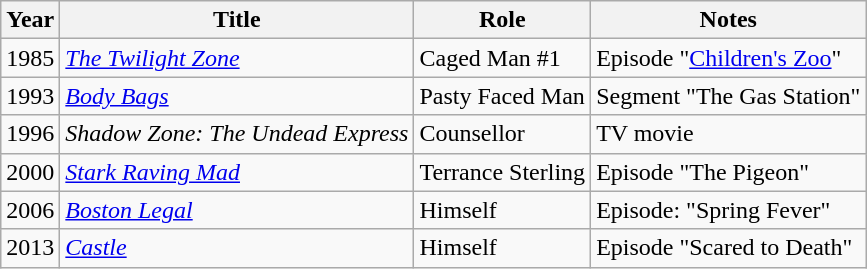<table class="wikitable plainrowheaders" style="margin-right: 0;">
<tr>
<th>Year</th>
<th>Title</th>
<th>Role</th>
<th>Notes</th>
</tr>
<tr>
<td>1985</td>
<td><em><a href='#'>The Twilight Zone</a></em></td>
<td>Caged Man #1</td>
<td>Episode "<a href='#'>Children's Zoo</a>"</td>
</tr>
<tr>
<td>1993</td>
<td><em><a href='#'>Body Bags</a></em></td>
<td>Pasty Faced Man</td>
<td>Segment "The Gas Station"</td>
</tr>
<tr>
<td>1996</td>
<td><em>Shadow Zone: The Undead Express</em></td>
<td>Counsellor</td>
<td>TV movie</td>
</tr>
<tr>
<td>2000</td>
<td><em><a href='#'>Stark Raving Mad</a></em></td>
<td>Terrance Sterling</td>
<td>Episode "The Pigeon"</td>
</tr>
<tr>
<td>2006</td>
<td><em><a href='#'>Boston Legal</a></em></td>
<td>Himself</td>
<td>Episode: "Spring Fever"</td>
</tr>
<tr>
<td>2013</td>
<td><em><a href='#'>Castle</a></em></td>
<td>Himself</td>
<td>Episode "Scared to Death"</td>
</tr>
</table>
